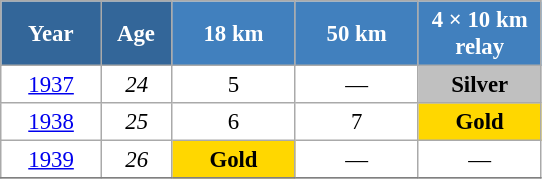<table class="wikitable" style="font-size:95%; text-align:center; border:grey solid 1px; border-collapse:collapse; background:#ffffff;">
<tr>
<th style="background-color:#369; color:white; width:60px;"> Year </th>
<th style="background-color:#369; color:white; width:40px;"> Age </th>
<th style="background-color:#4180be; color:white; width:75px;"> 18 km </th>
<th style="background-color:#4180be; color:white; width:75px;"> 50 km </th>
<th style="background-color:#4180be; color:white; width:75px;"> 4 × 10 km <br> relay </th>
</tr>
<tr>
<td><a href='#'>1937</a></td>
<td><em>24</em></td>
<td>5</td>
<td>—</td>
<td style="background:silver;"><strong>Silver</strong></td>
</tr>
<tr>
<td><a href='#'>1938</a></td>
<td><em>25</em></td>
<td>6</td>
<td>7</td>
<td style="background:gold;"><strong>Gold</strong></td>
</tr>
<tr>
<td><a href='#'>1939</a></td>
<td><em>26</em></td>
<td style="background:gold;"><strong>Gold</strong></td>
<td>—</td>
<td>—</td>
</tr>
<tr>
</tr>
</table>
